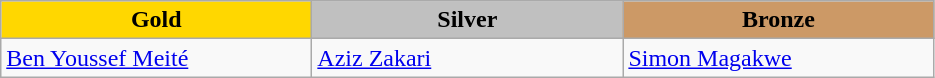<table class="wikitable" style="text-align:left">
<tr align="center">
<td width=200 bgcolor=gold><strong>Gold</strong></td>
<td width=200 bgcolor=silver><strong>Silver</strong></td>
<td width=200 bgcolor=CC9966><strong>Bronze</strong></td>
</tr>
<tr>
<td><a href='#'>Ben Youssef Meité</a><br><em></em></td>
<td><a href='#'>Aziz Zakari</a><br><em></em></td>
<td><a href='#'>Simon Magakwe</a><br><em></em></td>
</tr>
</table>
